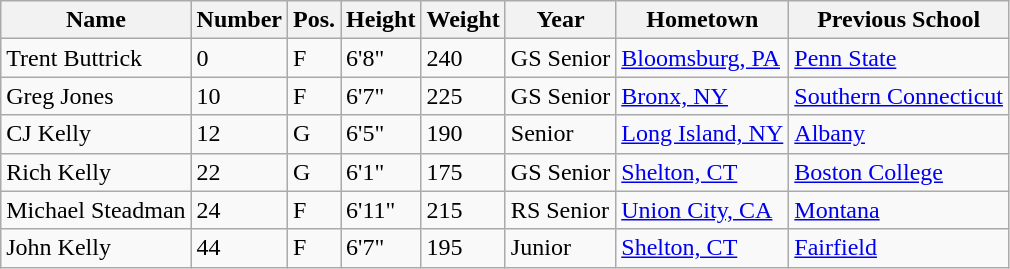<table class="wikitable sortable" border="1">
<tr>
<th>Name</th>
<th>Number</th>
<th>Pos.</th>
<th>Height</th>
<th>Weight</th>
<th>Year</th>
<th>Hometown</th>
<th class="unsortable">Previous School</th>
</tr>
<tr>
<td>Trent Buttrick</td>
<td>0</td>
<td>F</td>
<td>6'8"</td>
<td>240</td>
<td>GS Senior</td>
<td><a href='#'>Bloomsburg, PA</a></td>
<td><a href='#'>Penn State</a></td>
</tr>
<tr>
<td>Greg Jones</td>
<td>10</td>
<td>F</td>
<td>6'7"</td>
<td>225</td>
<td>GS Senior</td>
<td><a href='#'>Bronx, NY</a></td>
<td><a href='#'>Southern Connecticut</a></td>
</tr>
<tr>
<td>CJ Kelly</td>
<td>12</td>
<td>G</td>
<td>6'5"</td>
<td>190</td>
<td>Senior</td>
<td><a href='#'>Long Island, NY</a></td>
<td><a href='#'>Albany</a></td>
</tr>
<tr>
<td>Rich Kelly</td>
<td>22</td>
<td>G</td>
<td>6'1"</td>
<td>175</td>
<td>GS Senior</td>
<td><a href='#'>Shelton, CT</a></td>
<td><a href='#'>Boston College</a></td>
</tr>
<tr>
<td>Michael Steadman</td>
<td>24</td>
<td>F</td>
<td>6'11"</td>
<td>215</td>
<td>RS Senior</td>
<td><a href='#'>Union City, CA</a></td>
<td><a href='#'>Montana</a></td>
</tr>
<tr>
<td>John Kelly</td>
<td>44</td>
<td>F</td>
<td>6'7"</td>
<td>195</td>
<td>Junior</td>
<td><a href='#'>Shelton, CT</a></td>
<td><a href='#'>Fairfield</a></td>
</tr>
</table>
